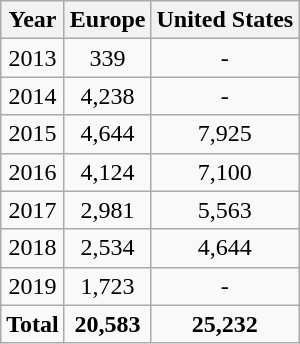<table class="wikitable" style="float:center; clear:center; margin:0 0 1em 1em; text-align:center;">
<tr>
<th>Year</th>
<th>Europe</th>
<th>United States</th>
</tr>
<tr>
<td>2013</td>
<td>339</td>
<td>-</td>
</tr>
<tr>
<td>2014</td>
<td>4,238</td>
<td>-</td>
</tr>
<tr>
<td>2015</td>
<td>4,644</td>
<td>7,925</td>
</tr>
<tr>
<td>2016</td>
<td>4,124</td>
<td>7,100</td>
</tr>
<tr>
<td>2017</td>
<td>2,981</td>
<td>5,563</td>
</tr>
<tr>
<td>2018</td>
<td>2,534</td>
<td>4,644</td>
</tr>
<tr>
<td>2019</td>
<td>1,723</td>
<td>-</td>
</tr>
<tr>
<td><strong>Total</strong></td>
<td><strong>20,583</strong></td>
<td><strong>25,232</strong></td>
</tr>
</table>
